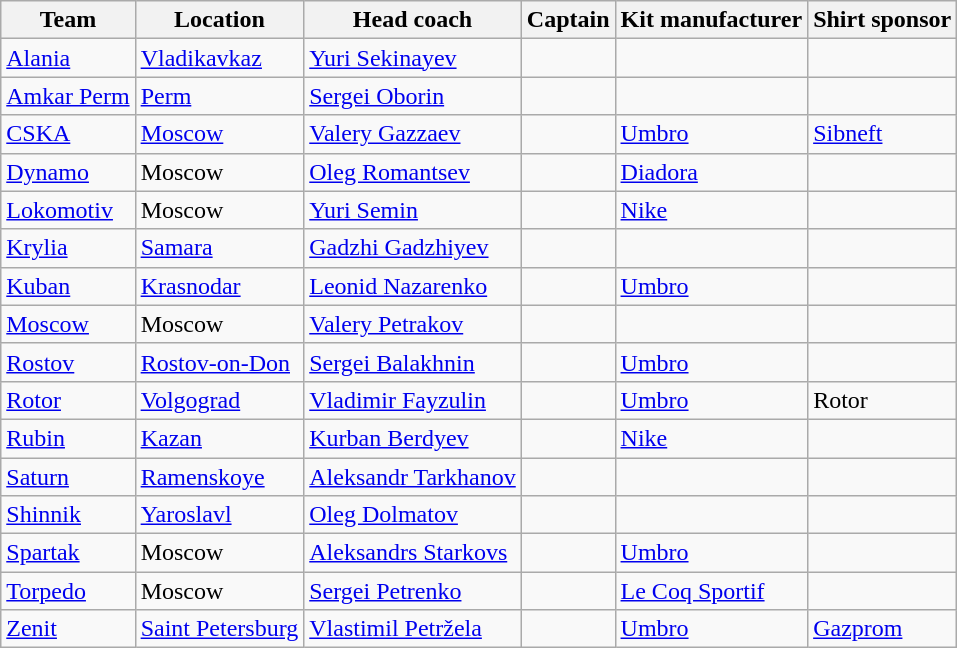<table class="wikitable sortable" style="text-align:left">
<tr>
<th>Team</th>
<th>Location</th>
<th>Head coach</th>
<th>Captain</th>
<th>Kit manufacturer</th>
<th>Shirt sponsor</th>
</tr>
<tr>
<td><a href='#'>Alania</a></td>
<td><a href='#'>Vladikavkaz</a></td>
<td> <a href='#'>Yuri Sekinayev</a> </td>
<td></td>
<td></td>
<td></td>
</tr>
<tr>
<td><a href='#'>Amkar Perm</a></td>
<td><a href='#'>Perm</a></td>
<td> <a href='#'>Sergei Oborin</a></td>
<td></td>
<td></td>
<td></td>
</tr>
<tr>
<td><a href='#'>CSKA</a></td>
<td><a href='#'>Moscow</a></td>
<td> <a href='#'>Valery Gazzaev</a></td>
<td></td>
<td><a href='#'>Umbro</a></td>
<td><a href='#'>Sibneft</a></td>
</tr>
<tr>
<td><a href='#'>Dynamo</a></td>
<td>Moscow</td>
<td> <a href='#'>Oleg Romantsev</a></td>
<td></td>
<td><a href='#'>Diadora</a></td>
<td></td>
</tr>
<tr>
<td><a href='#'>Lokomotiv</a></td>
<td>Moscow</td>
<td> <a href='#'>Yuri Semin</a></td>
<td></td>
<td><a href='#'>Nike</a></td>
<td></td>
</tr>
<tr>
<td><a href='#'>Krylia</a></td>
<td><a href='#'>Samara</a></td>
<td> <a href='#'>Gadzhi Gadzhiyev</a></td>
<td></td>
<td></td>
<td></td>
</tr>
<tr>
<td><a href='#'>Kuban</a></td>
<td><a href='#'>Krasnodar</a></td>
<td> <a href='#'>Leonid Nazarenko</a> </td>
<td></td>
<td><a href='#'>Umbro</a></td>
<td></td>
</tr>
<tr>
<td><a href='#'>Moscow</a></td>
<td>Moscow</td>
<td> <a href='#'>Valery Petrakov</a></td>
<td></td>
<td></td>
<td></td>
</tr>
<tr>
<td><a href='#'>Rostov</a></td>
<td><a href='#'>Rostov-on-Don</a></td>
<td> <a href='#'>Sergei Balakhnin</a></td>
<td></td>
<td><a href='#'>Umbro</a></td>
<td></td>
</tr>
<tr>
<td><a href='#'>Rotor</a></td>
<td><a href='#'>Volgograd</a></td>
<td> <a href='#'>Vladimir Fayzulin</a></td>
<td></td>
<td><a href='#'>Umbro</a></td>
<td>Rotor</td>
</tr>
<tr>
<td><a href='#'>Rubin</a></td>
<td><a href='#'>Kazan</a></td>
<td> <a href='#'>Kurban Berdyev</a></td>
<td></td>
<td><a href='#'>Nike</a></td>
<td></td>
</tr>
<tr>
<td><a href='#'>Saturn</a></td>
<td><a href='#'>Ramenskoye</a></td>
<td> <a href='#'>Aleksandr Tarkhanov</a></td>
<td></td>
<td></td>
<td></td>
</tr>
<tr>
<td><a href='#'>Shinnik</a></td>
<td><a href='#'>Yaroslavl</a></td>
<td> <a href='#'>Oleg Dolmatov</a></td>
<td></td>
<td></td>
<td></td>
</tr>
<tr>
<td><a href='#'>Spartak</a></td>
<td>Moscow</td>
<td> <a href='#'>Aleksandrs Starkovs</a></td>
<td></td>
<td><a href='#'>Umbro</a></td>
<td></td>
</tr>
<tr>
<td><a href='#'>Torpedo</a></td>
<td>Moscow</td>
<td> <a href='#'>Sergei Petrenko</a></td>
<td></td>
<td><a href='#'>Le Coq Sportif</a></td>
<td></td>
</tr>
<tr>
<td><a href='#'>Zenit</a></td>
<td><a href='#'>Saint Petersburg</a></td>
<td> <a href='#'>Vlastimil Petržela</a></td>
<td></td>
<td><a href='#'>Umbro</a></td>
<td><a href='#'>Gazprom</a></td>
</tr>
</table>
